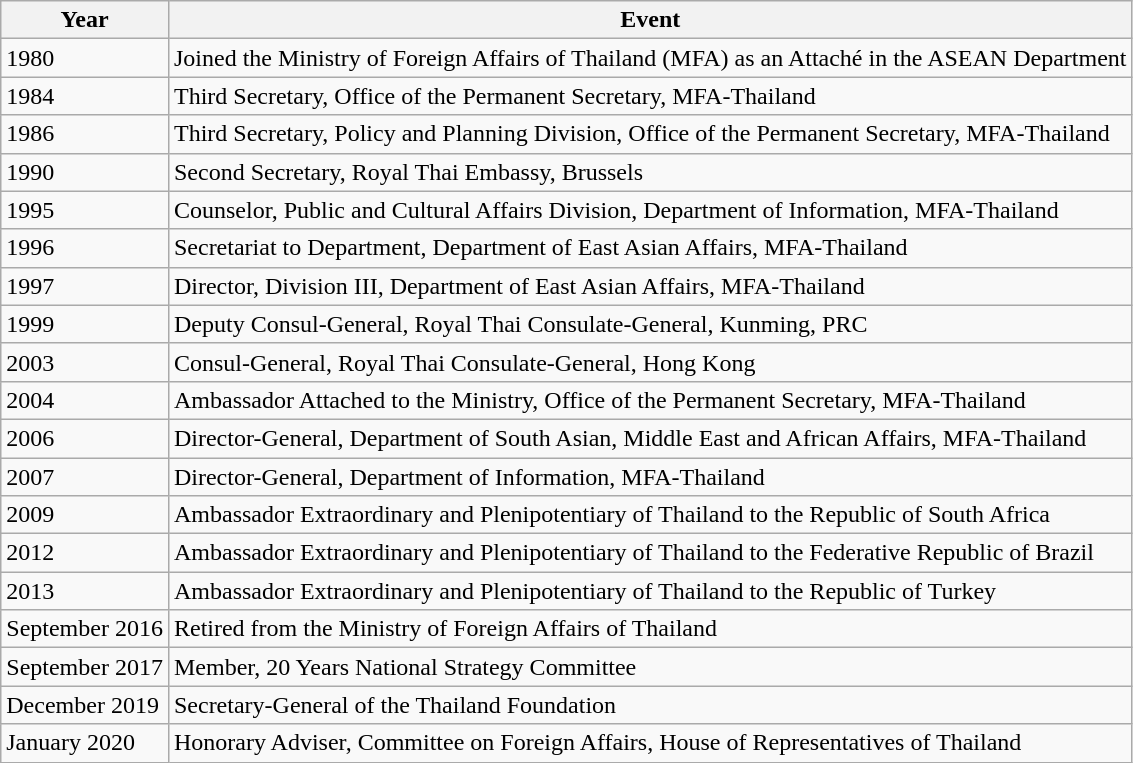<table class="wikitable">
<tr>
<th>Year</th>
<th>Event</th>
</tr>
<tr>
<td>1980</td>
<td>Joined the Ministry of Foreign Affairs of Thailand (MFA) as an Attaché in the ASEAN Department</td>
</tr>
<tr>
<td>1984</td>
<td>Third Secretary, Office of the Permanent Secretary, MFA-Thailand</td>
</tr>
<tr>
<td>1986</td>
<td>Third Secretary, Policy and Planning Division, Office of the Permanent Secretary, MFA-Thailand</td>
</tr>
<tr>
<td>1990</td>
<td>Second Secretary, Royal Thai Embassy, Brussels</td>
</tr>
<tr>
<td>1995</td>
<td>Counselor, Public and Cultural Affairs Division, Department of Information, MFA-Thailand</td>
</tr>
<tr>
<td>1996</td>
<td>Secretariat to Department, Department of East Asian Affairs, MFA-Thailand</td>
</tr>
<tr>
<td>1997</td>
<td>Director, Division III, Department of East Asian Affairs, MFA-Thailand</td>
</tr>
<tr>
<td>1999</td>
<td>Deputy Consul-General, Royal Thai Consulate-General, Kunming, PRC</td>
</tr>
<tr>
<td>2003</td>
<td>Consul-General, Royal Thai Consulate-General, Hong Kong</td>
</tr>
<tr>
<td>2004</td>
<td>Ambassador Attached to the Ministry, Office of the Permanent Secretary, MFA-Thailand</td>
</tr>
<tr>
<td>2006</td>
<td>Director-General, Department of South Asian, Middle East and African Affairs, MFA-Thailand</td>
</tr>
<tr>
<td>2007</td>
<td>Director-General, Department of Information, MFA-Thailand</td>
</tr>
<tr>
<td>2009</td>
<td>Ambassador Extraordinary and Plenipotentiary of Thailand to the Republic of South Africa</td>
</tr>
<tr>
<td>2012</td>
<td>Ambassador Extraordinary and Plenipotentiary of Thailand to the Federative Republic of Brazil</td>
</tr>
<tr>
<td>2013</td>
<td>Ambassador Extraordinary and Plenipotentiary of Thailand to the Republic of Turkey</td>
</tr>
<tr>
<td>September 2016</td>
<td>Retired from the Ministry of Foreign Affairs of Thailand</td>
</tr>
<tr>
<td>September 2017</td>
<td>Member, 20 Years National Strategy Committee</td>
</tr>
<tr>
<td>December 2019</td>
<td>Secretary-General of the Thailand Foundation</td>
</tr>
<tr>
<td>January 2020</td>
<td>Honorary Adviser, Committee on Foreign Affairs, House of Representatives of Thailand</td>
</tr>
</table>
